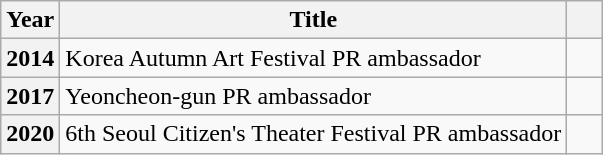<table class="wikitable sortable plainrowheaders">
<tr>
<th scope="col" style="width:2em;">Year</th>
<th scope="col">Title</th>
<th scope="col" style="width:1em;" class="unsortable"></th>
</tr>
<tr>
<th scope="row">2014</th>
<td>Korea Autumn Art Festival PR ambassador</td>
<td></td>
</tr>
<tr>
<th scope="row">2017</th>
<td>Yeoncheon-gun PR ambassador</td>
<td></td>
</tr>
<tr>
<th scope="row">2020</th>
<td>6th Seoul Citizen's Theater Festival PR ambassador</td>
<td></td>
</tr>
</table>
